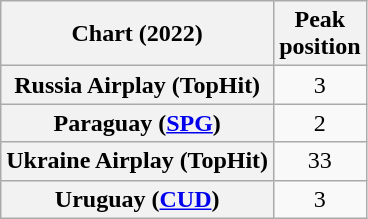<table class="wikitable sortable plainrowheaders" style="text-align:center">
<tr>
<th scope="col">Chart (2022)</th>
<th scope="col">Peak<br>position</th>
</tr>
<tr>
<th scope="row">Russia Airplay (TopHit)</th>
<td>3</td>
</tr>
<tr>
<th scope="row">Paraguay (<a href='#'>SPG</a>)</th>
<td>2</td>
</tr>
<tr>
<th scope="row">Ukraine Airplay (TopHit)</th>
<td>33</td>
</tr>
<tr>
<th scope="row">Uruguay (<a href='#'>CUD</a>)</th>
<td>3</td>
</tr>
</table>
